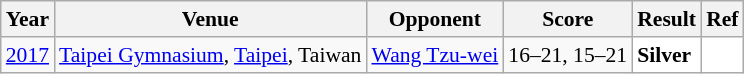<table class="sortable wikitable" style="font-size: 90%;">
<tr>
<th>Year</th>
<th>Venue</th>
<th>Opponent</th>
<th>Score</th>
<th>Result</th>
<th>Ref</th>
</tr>
<tr>
<td align="center"><a href='#'>2017</a></td>
<td align="left"><a href='#'>Taipei Gymnasium</a>, <a href='#'>Taipei</a>, Taiwan</td>
<td align="left"> <a href='#'>Wang Tzu-wei</a></td>
<td align="left">16–21, 15–21</td>
<td style="text-align:left; background:white"> <strong>Silver</strong></td>
<td style="text-align:center; background:white"></td>
</tr>
</table>
